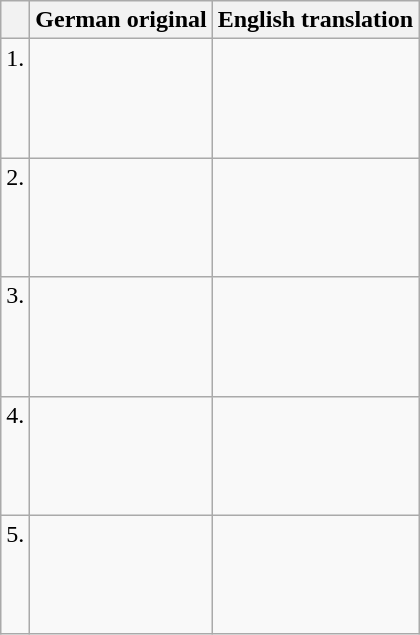<table class="wikitable">
<tr>
<th></th>
<th>German original</th>
<th>English translation</th>
</tr>
<tr>
<td>1.<br><br><br><br></td>
<td></td>
<td></td>
</tr>
<tr>
<td>2.<br><br><br><br></td>
<td></td>
<td></td>
</tr>
<tr>
<td>3. <br><br><br><br></td>
<td></td>
<td></td>
</tr>
<tr>
<td>4. <br><br><br><br></td>
<td></td>
<td></td>
</tr>
<tr>
<td><span>5.</span><br><br><br><br></td>
<td></td>
<td></td>
</tr>
</table>
